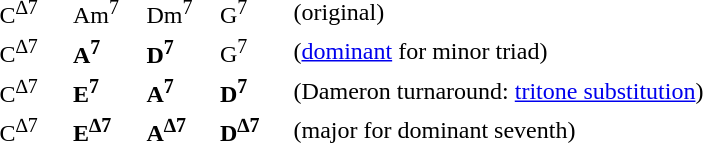<table>
<tr>
<td width="45px"> C<sup>∆7</sup></td>
<td width="45px">Am<sup>7</sup></td>
<td width="45px"> Dm<sup>7</sup></td>
<td width="45px">G<sup>7</sup></td>
<td> (original)</td>
</tr>
<tr>
<td> C<sup>∆7</sup></td>
<td><strong>A<sup>7</sup></strong></td>
<td> <strong>D<sup>7</sup></strong></td>
<td>G<sup>7</sup></td>
<td> (<a href='#'>dominant</a> for minor triad)</td>
</tr>
<tr>
<td> C<sup>∆7</sup></td>
<td><strong>E<sup>7</sup></strong></td>
<td> <strong>A<sup>7</sup></strong></td>
<td><strong>D<sup>7</sup></strong></td>
<td> (Dameron turnaround: <a href='#'>tritone substitution</a>)</td>
</tr>
<tr>
<td> C<sup>∆7</sup></td>
<td><strong>E<sup>∆7</sup></strong></td>
<td><strong>A<sup>∆7</sup></strong></td>
<td><strong>D<sup>∆7</sup></strong></td>
<td> (major for dominant seventh)</td>
</tr>
</table>
